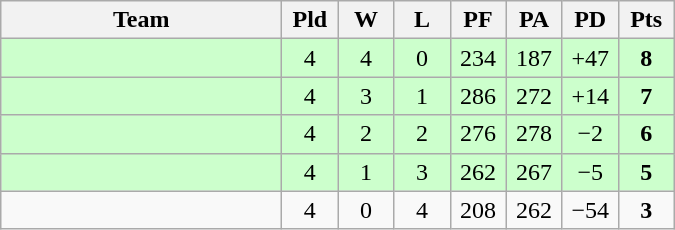<table class=wikitable style="text-align:center">
<tr>
<th width=180>Team</th>
<th width=30>Pld</th>
<th width=30>W</th>
<th width=30>L</th>
<th width=30>PF</th>
<th width=30>PA</th>
<th width=30>PD</th>
<th width=30>Pts</th>
</tr>
<tr bgcolor=ccffcc>
<td align=left></td>
<td>4</td>
<td>4</td>
<td>0</td>
<td>234</td>
<td>187</td>
<td>+47</td>
<td><strong>8</strong></td>
</tr>
<tr bgcolor=ccffcc>
<td align=left></td>
<td>4</td>
<td>3</td>
<td>1</td>
<td>286</td>
<td>272</td>
<td>+14</td>
<td><strong>7</strong></td>
</tr>
<tr bgcolor=ccffcc>
<td align=left></td>
<td>4</td>
<td>2</td>
<td>2</td>
<td>276</td>
<td>278</td>
<td>−2</td>
<td><strong>6</strong></td>
</tr>
<tr bgcolor=ccffcc>
<td align=left></td>
<td>4</td>
<td>1</td>
<td>3</td>
<td>262</td>
<td>267</td>
<td>−5</td>
<td><strong>5</strong></td>
</tr>
<tr>
<td align=left></td>
<td>4</td>
<td>0</td>
<td>4</td>
<td>208</td>
<td>262</td>
<td>−54</td>
<td><strong>3</strong></td>
</tr>
</table>
